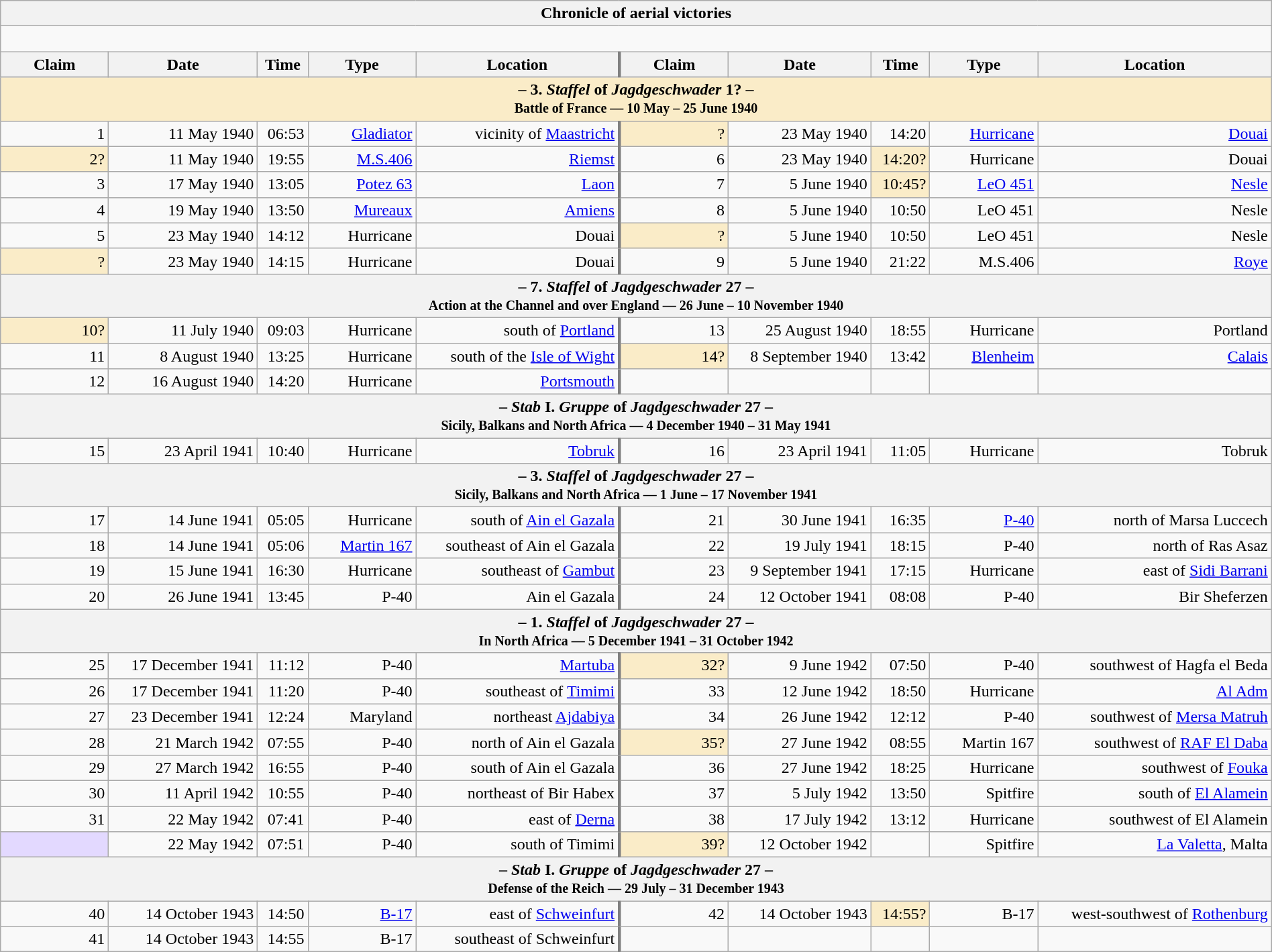<table class="wikitable plainrowheaders collapsible" style="margin-left: auto; margin-right: auto; border: none; text-align:right; width: 100%;">
<tr>
<th colspan="10">Chronicle of aerial victories</th>
</tr>
<tr>
<td colspan="10" style="text-align: left;"><br>
</td>
</tr>
<tr>
<th scope="col" width="100px">Claim</th>
<th scope="col">Date</th>
<th scope="col">Time</th>
<th scope="col" width="100px">Type</th>
<th scope="col">Location</th>
<th scope="col" style="border-left: 3px solid grey;" width="100px">Claim</th>
<th scope="col">Date</th>
<th scope="col">Time</th>
<th scope="col" width="100px">Type</th>
<th scope="col">Location</th>
</tr>
<tr>
<th colspan="10" style="background:#faecc8">– 3. <em>Staffel</em> of <em>Jagdgeschwader</em> 1? –<br><small>Battle of France — 10 May – 25 June 1940</small></th>
</tr>
<tr>
<td>1</td>
<td>11 May 1940</td>
<td>06:53</td>
<td><a href='#'>Gladiator</a></td>
<td>vicinity of <a href='#'>Maastricht</a></td>
<td style="border-left: 3px solid grey; background:#faecc8">?</td>
<td>23 May 1940</td>
<td>14:20</td>
<td><a href='#'>Hurricane</a></td>
<td><a href='#'>Douai</a></td>
</tr>
<tr>
<td style="background:#faecc8">2?</td>
<td>11 May 1940</td>
<td>19:55</td>
<td><a href='#'>M.S.406</a></td>
<td><a href='#'>Riemst</a></td>
<td style="border-left: 3px solid grey;">6</td>
<td>23 May 1940</td>
<td style="background:#faecc8">14:20?</td>
<td>Hurricane</td>
<td>Douai</td>
</tr>
<tr>
<td>3</td>
<td>17 May 1940</td>
<td>13:05</td>
<td><a href='#'>Potez 63</a></td>
<td><a href='#'>Laon</a></td>
<td style="border-left: 3px solid grey;">7</td>
<td>5 June 1940</td>
<td style="background:#faecc8">10:45?</td>
<td><a href='#'>LeO 451</a></td>
<td><a href='#'>Nesle</a></td>
</tr>
<tr>
<td>4</td>
<td>19 May 1940</td>
<td>13:50</td>
<td><a href='#'>Mureaux</a></td>
<td><a href='#'>Amiens</a></td>
<td style="border-left: 3px solid grey;">8</td>
<td>5 June 1940</td>
<td>10:50</td>
<td>LeO 451</td>
<td>Nesle</td>
</tr>
<tr>
<td>5</td>
<td>23 May 1940</td>
<td>14:12</td>
<td>Hurricane</td>
<td>Douai</td>
<td style="border-left: 3px solid grey; background:#faecc8">?</td>
<td>5 June 1940</td>
<td>10:50</td>
<td>LeO 451</td>
<td>Nesle</td>
</tr>
<tr>
<td style="background:#faecc8">?</td>
<td>23 May 1940</td>
<td>14:15</td>
<td>Hurricane</td>
<td>Douai</td>
<td style="border-left: 3px solid grey;">9</td>
<td>5 June 1940</td>
<td>21:22</td>
<td>M.S.406</td>
<td><a href='#'>Roye</a></td>
</tr>
<tr>
<th colspan="10">– 7. <em>Staffel</em> of <em>Jagdgeschwader</em> 27 –<br><small>Action at the Channel and over England — 26 June – 10 November 1940</small></th>
</tr>
<tr>
<td style="background:#faecc8">10?</td>
<td>11 July 1940</td>
<td>09:03</td>
<td>Hurricane</td>
<td>south of <a href='#'>Portland</a></td>
<td style="border-left: 3px solid grey;">13</td>
<td>25 August 1940</td>
<td>18:55</td>
<td>Hurricane</td>
<td>Portland</td>
</tr>
<tr>
<td>11</td>
<td>8 August 1940</td>
<td>13:25</td>
<td>Hurricane</td>
<td>south of the <a href='#'>Isle of Wight</a></td>
<td style="border-left: 3px solid grey; background:#faecc8">14?</td>
<td>8 September 1940</td>
<td>13:42</td>
<td><a href='#'>Blenheim</a></td>
<td><a href='#'>Calais</a></td>
</tr>
<tr>
<td>12</td>
<td>16 August 1940</td>
<td>14:20</td>
<td>Hurricane</td>
<td><a href='#'>Portsmouth</a></td>
<td style="border-left: 3px solid grey;"></td>
<td></td>
<td></td>
<td></td>
<td></td>
</tr>
<tr>
<th colspan="10">– <em>Stab</em> I. <em>Gruppe</em> of <em>Jagdgeschwader</em> 27 –<br><small>Sicily, Balkans and North Africa — 4 December 1940 – 31 May 1941</small></th>
</tr>
<tr>
<td>15</td>
<td>23 April 1941</td>
<td>10:40</td>
<td>Hurricane</td>
<td><a href='#'>Tobruk</a></td>
<td style="border-left: 3px solid grey;">16</td>
<td>23 April 1941</td>
<td>11:05</td>
<td>Hurricane</td>
<td>Tobruk</td>
</tr>
<tr>
<th colspan="10">– 3. <em>Staffel</em> of <em>Jagdgeschwader</em> 27 –<br><small>Sicily, Balkans and North Africa — 1 June – 17 November 1941</small></th>
</tr>
<tr>
<td>17</td>
<td>14 June 1941</td>
<td>05:05</td>
<td>Hurricane</td>
<td>south of <a href='#'>Ain el Gazala</a></td>
<td style="border-left: 3px solid grey;">21</td>
<td>30 June 1941</td>
<td>16:35</td>
<td><a href='#'>P-40</a></td>
<td>north of Marsa Luccech</td>
</tr>
<tr>
<td>18</td>
<td>14 June 1941</td>
<td>05:06</td>
<td><a href='#'>Martin 167</a></td>
<td>southeast of Ain el Gazala</td>
<td style="border-left: 3px solid grey;">22</td>
<td>19 July 1941</td>
<td>18:15</td>
<td>P-40</td>
<td>north of Ras Asaz</td>
</tr>
<tr>
<td>19</td>
<td>15 June 1941</td>
<td>16:30</td>
<td>Hurricane</td>
<td>southeast of <a href='#'>Gambut</a></td>
<td style="border-left: 3px solid grey;">23</td>
<td>9 September 1941</td>
<td>17:15</td>
<td>Hurricane</td>
<td> east of <a href='#'>Sidi Barrani</a></td>
</tr>
<tr>
<td>20</td>
<td>26 June 1941</td>
<td>13:45</td>
<td>P-40</td>
<td>Ain el Gazala</td>
<td style="border-left: 3px solid grey;">24</td>
<td>12 October 1941</td>
<td>08:08</td>
<td>P-40</td>
<td>Bir Sheferzen</td>
</tr>
<tr>
<th colspan="10">– 1. <em>Staffel</em> of <em>Jagdgeschwader</em> 27 –<br><small>In North Africa — 5 December 1941 – 31 October 1942</small></th>
</tr>
<tr>
<td>25</td>
<td>17 December 1941</td>
<td>11:12</td>
<td>P-40</td>
<td><a href='#'>Martuba</a></td>
<td style="border-left: 3px solid grey; background:#faecc8">32?</td>
<td>9 June 1942</td>
<td>07:50</td>
<td>P-40</td>
<td>southwest of Hagfa el Beda</td>
</tr>
<tr>
<td>26</td>
<td>17 December 1941</td>
<td>11:20</td>
<td>P-40</td>
<td>southeast of <a href='#'>Timimi</a></td>
<td style="border-left: 3px solid grey;">33</td>
<td>12 June 1942</td>
<td>18:50</td>
<td>Hurricane</td>
<td><a href='#'>Al Adm</a></td>
</tr>
<tr>
<td>27</td>
<td>23 December 1941</td>
<td>12:24</td>
<td>Maryland</td>
<td>northeast <a href='#'>Ajdabiya</a></td>
<td style="border-left: 3px solid grey;">34</td>
<td>26 June 1942</td>
<td>12:12</td>
<td>P-40</td>
<td>southwest of <a href='#'>Mersa Matruh</a></td>
</tr>
<tr>
<td>28</td>
<td>21 March 1942</td>
<td>07:55</td>
<td>P-40</td>
<td>north of Ain el Gazala</td>
<td style="border-left: 3px solid grey; background:#faecc8">35?</td>
<td>27 June 1942</td>
<td>08:55</td>
<td>Martin 167</td>
<td>southwest of <a href='#'>RAF El Daba</a></td>
</tr>
<tr>
<td>29</td>
<td>27 March 1942</td>
<td>16:55</td>
<td>P-40</td>
<td>south of Ain el Gazala</td>
<td style="border-left: 3px solid grey;">36</td>
<td>27 June 1942</td>
<td>18:25</td>
<td>Hurricane</td>
<td>southwest of <a href='#'>Fouka</a></td>
</tr>
<tr>
<td>30</td>
<td>11 April 1942</td>
<td>10:55</td>
<td>P-40</td>
<td> northeast of Bir Habex</td>
<td style="border-left: 3px solid grey;">37</td>
<td>5 July 1942</td>
<td>13:50</td>
<td>Spitfire</td>
<td> south of <a href='#'>El Alamein</a></td>
</tr>
<tr>
<td>31</td>
<td>22 May 1942</td>
<td>07:41</td>
<td>P-40</td>
<td> east of <a href='#'>Derna</a></td>
<td style="border-left: 3px solid grey;">38</td>
<td>17 July 1942</td>
<td>13:12</td>
<td>Hurricane</td>
<td>southwest of El Alamein</td>
</tr>
<tr>
<td style="background:#e3d9ff;"></td>
<td>22 May 1942</td>
<td>07:51</td>
<td>P-40</td>
<td>south of Timimi</td>
<td style="border-left: 3px solid grey; background:#faecc8">39?</td>
<td>12 October 1942</td>
<td></td>
<td>Spitfire</td>
<td><a href='#'>La Valetta</a>, Malta</td>
</tr>
<tr>
<th colspan="10">– <em>Stab</em> I. <em>Gruppe</em> of <em>Jagdgeschwader</em> 27 –<br><small>Defense of the Reich — 29 July – 31 December 1943</small></th>
</tr>
<tr>
<td>40</td>
<td>14 October 1943</td>
<td>14:50</td>
<td><a href='#'>B-17</a></td>
<td> east of <a href='#'>Schweinfurt</a></td>
<td style="border-left: 3px solid grey;">42</td>
<td>14 October 1943</td>
<td style="background:#faecc8">14:55?</td>
<td>B-17</td>
<td> west-southwest of <a href='#'>Rothenburg</a></td>
</tr>
<tr>
<td>41</td>
<td>14 October 1943</td>
<td>14:55</td>
<td>B-17</td>
<td> southeast of Schweinfurt</td>
<td style="border-left: 3px solid grey;"></td>
<td></td>
<td></td>
<td></td>
<td></td>
</tr>
</table>
